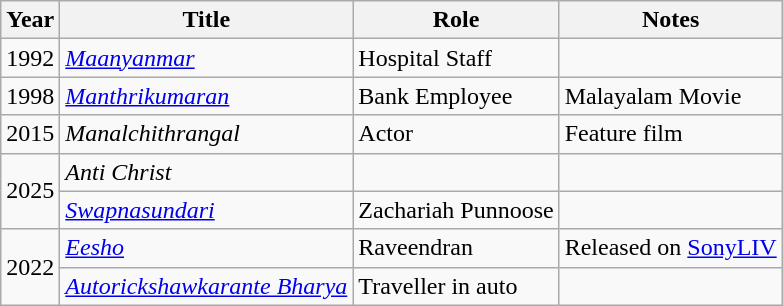<table class="wikitable">
<tr>
<th>Year</th>
<th>Title</th>
<th>Role</th>
<th>Notes</th>
</tr>
<tr>
<td>1992</td>
<td><em><a href='#'>Maanyanmar</a></em></td>
<td>Hospital Staff</td>
<td></td>
</tr>
<tr>
<td>1998</td>
<td><em><a href='#'>Manthrikumaran</a></em></td>
<td>Bank Employee</td>
<td>Malayalam Movie</td>
</tr>
<tr>
<td>2015</td>
<td><em>Manalchithrangal</em></td>
<td>Actor</td>
<td>Feature film</td>
</tr>
<tr>
<td rowspan="2">2025</td>
<td><em>Anti Christ</em></td>
<td></td>
<td></td>
</tr>
<tr>
<td><em><a href='#'>Swapnasundari</a></em></td>
<td>Zachariah Punnoose</td>
<td></td>
</tr>
<tr>
<td rowspan="2">2022</td>
<td><em><a href='#'>Eesho</a></em></td>
<td>Raveendran</td>
<td>Released on <a href='#'>SonyLIV</a></td>
</tr>
<tr>
<td><em><a href='#'>Autorickshawkarante Bharya</a></em></td>
<td>Traveller in auto</td>
<td></td>
</tr>
</table>
